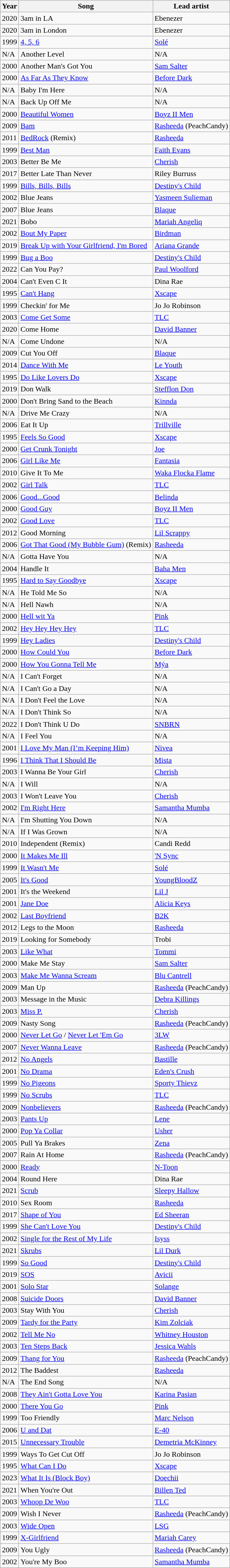<table class="wikitable sortable">
<tr>
<th align="center">Year</th>
<th align="center">Song</th>
<th align="center">Lead artist</th>
</tr>
<tr>
<td>2020</td>
<td>3am in LA</td>
<td>Ebenezer</td>
</tr>
<tr>
<td>2020</td>
<td>3am in London</td>
<td>Ebenezer</td>
</tr>
<tr>
<td>1999</td>
<td><a href='#'>4, 5, 6</a></td>
<td><a href='#'>Solé</a></td>
</tr>
<tr>
<td>N/A</td>
<td>Another Level</td>
<td>N/A</td>
</tr>
<tr>
<td>2000</td>
<td>Another Man's Got You</td>
<td><a href='#'>Sam Salter</a></td>
</tr>
<tr>
<td>2000</td>
<td><a href='#'>As Far As They Know</a></td>
<td><a href='#'>Before Dark</a></td>
</tr>
<tr>
<td>N/A</td>
<td>Baby I'm Here</td>
<td>N/A</td>
</tr>
<tr>
<td>N/A</td>
<td>Back Up Off Me</td>
<td>N/A</td>
</tr>
<tr>
<td>2000</td>
<td><a href='#'>Beautiful Women</a></td>
<td><a href='#'>Boyz II Men</a></td>
</tr>
<tr>
<td>2009</td>
<td><a href='#'>Bam</a></td>
<td><a href='#'>Rasheeda</a> (PeachCandy)</td>
</tr>
<tr>
<td>2011</td>
<td><a href='#'>BedRock</a> (Remix)</td>
<td><a href='#'>Rasheeda</a></td>
</tr>
<tr>
<td>1999</td>
<td><a href='#'>Best Man</a></td>
<td><a href='#'>Faith Evans</a></td>
</tr>
<tr>
<td>2003</td>
<td>Better Be Me</td>
<td><a href='#'>Cherish</a></td>
</tr>
<tr>
<td>2017</td>
<td>Better Late Than Never</td>
<td>Riley Burruss</td>
</tr>
<tr>
<td>1999</td>
<td><a href='#'>Bills, Bills, Bills</a></td>
<td><a href='#'>Destiny's Child</a></td>
</tr>
<tr>
<td>2002</td>
<td>Blue Jeans</td>
<td><a href='#'>Yasmeen Sulieman</a></td>
</tr>
<tr>
<td>2007</td>
<td>Blue Jeans</td>
<td><a href='#'>Blaque</a></td>
</tr>
<tr>
<td>2021</td>
<td>Bobo</td>
<td><a href='#'>Mariah Angeliq</a></td>
</tr>
<tr>
<td>2002</td>
<td><a href='#'>Bout My Paper</a></td>
<td><a href='#'>Birdman</a></td>
</tr>
<tr>
<td>2019</td>
<td><a href='#'>Break Up with Your Girlfriend, I'm Bored</a></td>
<td><a href='#'>Ariana Grande</a></td>
</tr>
<tr>
<td>1999</td>
<td><a href='#'>Bug a Boo</a></td>
<td><a href='#'>Destiny's Child</a></td>
</tr>
<tr>
<td>2022</td>
<td>Can You Pay?</td>
<td><a href='#'>Paul Woolford</a></td>
</tr>
<tr>
<td>2004</td>
<td>Can't Even C It</td>
<td>Dina Rae</td>
</tr>
<tr>
<td>1995</td>
<td><a href='#'>Can't Hang</a></td>
<td><a href='#'>Xscape</a></td>
</tr>
<tr>
<td>1999</td>
<td>Checkin' for Me</td>
<td>Jo Jo Robinson</td>
</tr>
<tr>
<td>2003</td>
<td><a href='#'>Come Get Some</a></td>
<td><a href='#'>TLC</a></td>
</tr>
<tr>
<td>2020</td>
<td>Come Home</td>
<td><a href='#'>David Banner</a></td>
</tr>
<tr>
<td>N/A</td>
<td>Come Undone</td>
<td>N/A</td>
</tr>
<tr>
<td>2009</td>
<td>Cut You Off</td>
<td><a href='#'>Blaque</a></td>
</tr>
<tr>
<td>2014</td>
<td><a href='#'>Dance With Me</a></td>
<td><a href='#'>Le Youth</a></td>
</tr>
<tr>
<td>1995</td>
<td><a href='#'>Do Like Lovers Do</a></td>
<td><a href='#'>Xscape</a></td>
</tr>
<tr>
<td>2019</td>
<td>Don Walk</td>
<td><a href='#'>Stefflon Don</a></td>
</tr>
<tr>
<td>2000</td>
<td>Don't Bring Sand to the Beach</td>
<td><a href='#'>Kinnda</a></td>
</tr>
<tr>
<td>N/A</td>
<td>Drive Me Crazy</td>
<td>N/A</td>
</tr>
<tr>
<td>2006</td>
<td>Eat It Up</td>
<td><a href='#'>Trillville</a></td>
</tr>
<tr>
<td>1995</td>
<td><a href='#'>Feels So Good</a></td>
<td><a href='#'>Xscape</a></td>
</tr>
<tr>
<td>2000</td>
<td><a href='#'>Get Crunk Tonight</a></td>
<td><a href='#'>Joe</a></td>
</tr>
<tr>
<td>2006</td>
<td><a href='#'>Girl Like Me</a></td>
<td><a href='#'>Fantasia</a></td>
</tr>
<tr>
<td>2010</td>
<td>Give It To Me</td>
<td><a href='#'>Waka Flocka Flame</a></td>
</tr>
<tr>
<td>2002</td>
<td><a href='#'>Girl Talk</a></td>
<td><a href='#'>TLC</a></td>
</tr>
<tr>
<td>2006</td>
<td><a href='#'>Good...Good</a></td>
<td><a href='#'>Belinda</a></td>
</tr>
<tr>
<td>2000</td>
<td><a href='#'>Good Guy</a></td>
<td><a href='#'>Boyz II Men</a></td>
</tr>
<tr>
<td>2002</td>
<td><a href='#'>Good Love</a></td>
<td><a href='#'>TLC</a></td>
</tr>
<tr>
<td>2012</td>
<td>Good Morning</td>
<td><a href='#'>Lil Scrappy</a></td>
</tr>
<tr>
<td>2006</td>
<td><a href='#'>Got That Good (My Bubble Gum)</a> (Remix)</td>
<td><a href='#'>Rasheeda</a></td>
</tr>
<tr>
<td>N/A</td>
<td>Gotta Have You</td>
<td>N/A</td>
</tr>
<tr>
<td>2004</td>
<td>Handle It</td>
<td><a href='#'>Baha Men</a></td>
</tr>
<tr>
<td>1995</td>
<td><a href='#'>Hard to Say Goodbye</a></td>
<td><a href='#'>Xscape</a></td>
</tr>
<tr>
<td>N/A</td>
<td>He Told Me So</td>
<td>N/A</td>
</tr>
<tr>
<td>N/A</td>
<td>Hell Nawh</td>
<td>N/A</td>
</tr>
<tr>
<td>2000</td>
<td><a href='#'>Hell wit Ya</a></td>
<td><a href='#'>Pink</a></td>
</tr>
<tr>
<td>2002</td>
<td><a href='#'>Hey Hey Hey Hey</a></td>
<td><a href='#'>TLC</a></td>
</tr>
<tr>
<td>1999</td>
<td><a href='#'>Hey Ladies</a></td>
<td><a href='#'>Destiny's Child</a></td>
</tr>
<tr>
<td>2000</td>
<td><a href='#'>How Could You</a></td>
<td><a href='#'>Before Dark</a></td>
</tr>
<tr>
<td>2000</td>
<td><a href='#'>How You Gonna Tell Me</a></td>
<td><a href='#'>Mýa</a></td>
</tr>
<tr>
<td>N/A</td>
<td>I Can't Forget</td>
<td>N/A</td>
</tr>
<tr>
<td>N/A</td>
<td>I Can't Go a Day</td>
<td>N/A</td>
</tr>
<tr>
<td>N/A</td>
<td>I Don't Feel the Love</td>
<td>N/A</td>
</tr>
<tr>
<td>N/A</td>
<td>I Don't Think So</td>
<td>N/A</td>
</tr>
<tr>
<td>2022</td>
<td>I Don't Think U Do</td>
<td><a href='#'>SNBRN</a></td>
</tr>
<tr>
<td>N/A</td>
<td>I Feel You</td>
<td>N/A</td>
</tr>
<tr>
<td>2001</td>
<td><a href='#'>I Love My Man (I’m Keeping Him)</a></td>
<td><a href='#'>Nivea</a></td>
</tr>
<tr>
<td>1996</td>
<td><a href='#'>I Think That I Should Be</a></td>
<td><a href='#'>Mista</a></td>
</tr>
<tr>
<td>2003</td>
<td>I Wanna Be Your Girl</td>
<td><a href='#'>Cherish</a></td>
</tr>
<tr>
<td>N/A</td>
<td>I Will</td>
<td>N/A</td>
</tr>
<tr>
<td>2003</td>
<td>I Won't Leave You</td>
<td><a href='#'>Cherish</a></td>
</tr>
<tr>
<td>2002</td>
<td><a href='#'>I'm Right Here</a></td>
<td><a href='#'>Samantha Mumba</a></td>
</tr>
<tr>
<td>N/A</td>
<td>I'm Shutting You Down</td>
<td>N/A</td>
</tr>
<tr>
<td>N/A</td>
<td>If I Was Grown</td>
<td>N/A</td>
</tr>
<tr>
<td>2010</td>
<td>Independent (Remix)</td>
<td>Candi Redd</td>
</tr>
<tr>
<td>2000</td>
<td><a href='#'>It Makes Me Ill</a></td>
<td><a href='#'>'N Sync</a></td>
</tr>
<tr>
<td>1999</td>
<td><a href='#'>It Wasn't Me</a></td>
<td><a href='#'>Solé</a></td>
</tr>
<tr>
<td>2005</td>
<td><a href='#'>It's Good</a></td>
<td><a href='#'>YoungBloodZ</a></td>
</tr>
<tr>
<td>2001</td>
<td>It's the Weekend</td>
<td><a href='#'>Lil J</a></td>
</tr>
<tr>
<td>2001</td>
<td><a href='#'>Jane Doe</a></td>
<td><a href='#'>Alicia Keys</a></td>
</tr>
<tr>
<td>2002</td>
<td><a href='#'>Last Boyfriend</a></td>
<td><a href='#'>B2K</a></td>
</tr>
<tr>
<td>2012</td>
<td>Legs to the Moon</td>
<td><a href='#'>Rasheeda</a></td>
</tr>
<tr>
<td>2019</td>
<td>Looking for Somebody</td>
<td>Trobi</td>
</tr>
<tr>
<td>2003</td>
<td><a href='#'>Like What</a></td>
<td><a href='#'>Tommi</a></td>
</tr>
<tr>
<td>2000</td>
<td>Make Me Stay</td>
<td><a href='#'>Sam Salter</a></td>
</tr>
<tr>
<td>2003</td>
<td><a href='#'>Make Me Wanna Scream</a></td>
<td><a href='#'>Blu Cantrell</a></td>
</tr>
<tr>
<td>2009</td>
<td>Man Up</td>
<td><a href='#'>Rasheeda</a> (PeachCandy)</td>
</tr>
<tr>
<td>2003</td>
<td>Message in the Music</td>
<td><a href='#'>Debra Killings</a></td>
</tr>
<tr>
<td>2003</td>
<td><a href='#'>Miss P.</a></td>
<td><a href='#'>Cherish</a></td>
</tr>
<tr>
<td>2009</td>
<td>Nasty Song</td>
<td><a href='#'>Rasheeda</a> (PeachCandy)</td>
</tr>
<tr>
<td>2000</td>
<td><a href='#'>Never Let Go</a> / <a href='#'>Never Let 'Em Go</a></td>
<td><a href='#'>3LW</a></td>
</tr>
<tr>
<td>2007</td>
<td><a href='#'>Never Wanna Leave</a></td>
<td><a href='#'>Rasheeda</a> (PeachCandy)</td>
</tr>
<tr>
<td>2012</td>
<td><a href='#'>No Angels</a></td>
<td><a href='#'>Bastille</a></td>
</tr>
<tr>
<td>2001</td>
<td><a href='#'>No Drama</a></td>
<td><a href='#'>Eden's Crush</a></td>
</tr>
<tr>
<td>1999</td>
<td><a href='#'>No Pigeons</a></td>
<td><a href='#'>Sporty Thievz</a></td>
</tr>
<tr>
<td>1999</td>
<td><a href='#'>No Scrubs</a></td>
<td><a href='#'>TLC</a></td>
</tr>
<tr>
<td>2009</td>
<td><a href='#'>Nonbelievers</a></td>
<td><a href='#'>Rasheeda</a> (PeachCandy)</td>
</tr>
<tr>
<td>2003</td>
<td><a href='#'>Pants Up</a></td>
<td><a href='#'>Lene</a></td>
</tr>
<tr>
<td>2000</td>
<td><a href='#'>Pop Ya Collar</a></td>
<td><a href='#'>Usher</a></td>
</tr>
<tr>
<td>2005</td>
<td>Pull Ya Brakes</td>
<td><a href='#'>Zena</a></td>
</tr>
<tr>
<td>2007</td>
<td>Rain At Home</td>
<td><a href='#'>Rasheeda</a> (PeachCandy)</td>
</tr>
<tr>
<td>2000</td>
<td><a href='#'>Ready</a></td>
<td><a href='#'>N-Toon</a></td>
</tr>
<tr>
<td>2004</td>
<td>Round Here</td>
<td>Dina Rae</td>
</tr>
<tr>
<td>2021</td>
<td><a href='#'>Scrub</a></td>
<td><a href='#'>Sleepy Hallow</a></td>
</tr>
<tr>
<td>2010</td>
<td>Sex Room</td>
<td><a href='#'>Rasheeda</a></td>
</tr>
<tr>
<td>2017</td>
<td><a href='#'>Shape of You</a></td>
<td><a href='#'>Ed Sheeran</a></td>
</tr>
<tr>
<td>1999</td>
<td><a href='#'>She Can't Love You</a></td>
<td><a href='#'>Destiny's Child</a></td>
</tr>
<tr>
<td>2002</td>
<td><a href='#'>Single for the Rest of My Life</a></td>
<td><a href='#'>Isyss</a></td>
</tr>
<tr>
<td>2021</td>
<td><a href='#'>Skrubs</a></td>
<td><a href='#'>Lil Durk</a></td>
</tr>
<tr>
<td>1999</td>
<td><a href='#'>So Good</a></td>
<td><a href='#'>Destiny's Child</a></td>
</tr>
<tr>
<td>2019</td>
<td><a href='#'>SOS</a></td>
<td><a href='#'>Avicii</a></td>
</tr>
<tr>
<td>2001</td>
<td><a href='#'>Solo Star</a></td>
<td><a href='#'>Solange</a></td>
</tr>
<tr>
<td>2008</td>
<td><a href='#'>Suicide Doors</a></td>
<td><a href='#'>David Banner</a></td>
</tr>
<tr>
<td>2003</td>
<td>Stay With You</td>
<td><a href='#'>Cherish</a></td>
</tr>
<tr>
<td>2009</td>
<td><a href='#'>Tardy for the Party</a></td>
<td><a href='#'>Kim Zolciak</a></td>
</tr>
<tr>
<td>2002</td>
<td><a href='#'>Tell Me No</a></td>
<td><a href='#'>Whitney Houston</a></td>
</tr>
<tr>
<td>2003</td>
<td><a href='#'>Ten Steps Back</a></td>
<td><a href='#'>Jessica Wahls</a></td>
</tr>
<tr>
<td>2009</td>
<td><a href='#'>Thang for You</a></td>
<td><a href='#'>Rasheeda</a> (PeachCandy)</td>
</tr>
<tr>
<td>2012</td>
<td>The Baddest</td>
<td><a href='#'>Rasheeda</a></td>
</tr>
<tr>
<td>N/A</td>
<td>The End Song</td>
<td>N/A</td>
</tr>
<tr>
<td>2008</td>
<td><a href='#'>They Ain't Gotta Love You</a></td>
<td><a href='#'>Karina Pasian</a></td>
</tr>
<tr>
<td>2000</td>
<td><a href='#'>There You Go</a></td>
<td><a href='#'>Pink</a></td>
</tr>
<tr>
<td>1999</td>
<td>Too Friendly</td>
<td><a href='#'>Marc Nelson</a></td>
</tr>
<tr>
<td>2006</td>
<td><a href='#'>U and Dat</a></td>
<td><a href='#'>E-40</a></td>
</tr>
<tr>
<td>2015</td>
<td><a href='#'>Unnecessary Trouble</a></td>
<td><a href='#'>Demetria McKinney</a></td>
</tr>
<tr>
<td>1999</td>
<td>Ways To Get Cut Off</td>
<td>Jo Jo Robinson</td>
</tr>
<tr>
<td>1995</td>
<td><a href='#'>What Can I Do</a></td>
<td><a href='#'>Xscape</a></td>
</tr>
<tr>
<td>2023</td>
<td><a href='#'>What It Is (Block Boy)</a></td>
<td><a href='#'>Doechii</a></td>
</tr>
<tr>
<td>2021</td>
<td>When You're Out</td>
<td><a href='#'>Billen Ted</a></td>
</tr>
<tr>
<td>2003</td>
<td><a href='#'>Whoop De Woo</a></td>
<td><a href='#'>TLC</a></td>
</tr>
<tr>
<td>2009</td>
<td>Wish I Never</td>
<td><a href='#'>Rasheeda</a> (PeachCandy)</td>
</tr>
<tr>
<td>2003</td>
<td><a href='#'>Wide Open</a></td>
<td><a href='#'>LSG</a></td>
</tr>
<tr>
<td>1999</td>
<td><a href='#'>X-Girlfriend</a></td>
<td><a href='#'>Mariah Carey</a></td>
</tr>
<tr>
<td>2009</td>
<td>You Ugly</td>
<td><a href='#'>Rasheeda</a> (PeachCandy)</td>
</tr>
<tr>
<td>2002</td>
<td>You're My Boo</td>
<td><a href='#'>Samantha Mumba</a></td>
</tr>
</table>
